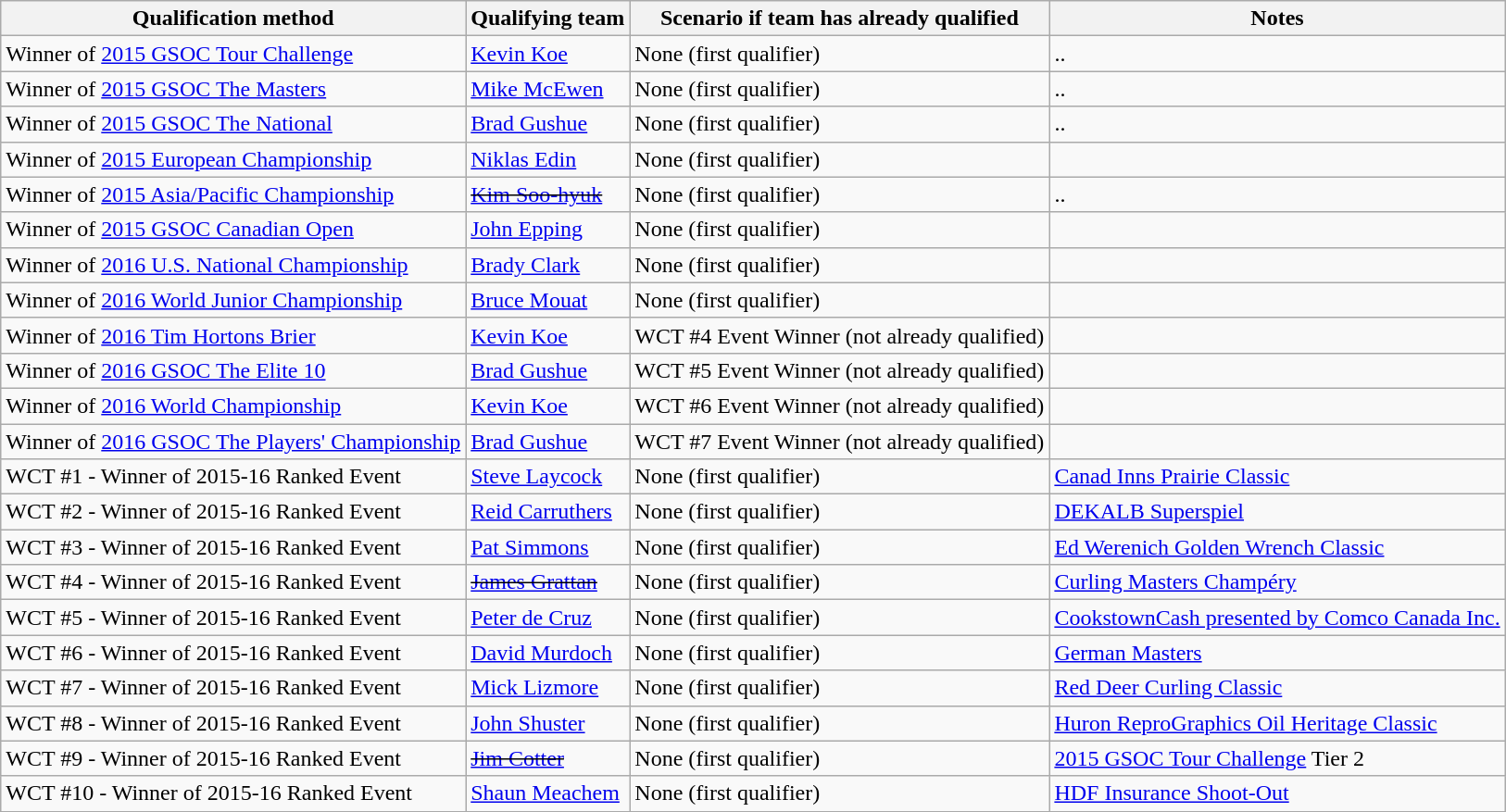<table class="wikitable">
<tr>
<th>Qualification method</th>
<th>Qualifying team</th>
<th>Scenario if team has already qualified</th>
<th>Notes</th>
</tr>
<tr>
<td>Winner of <a href='#'>2015 GSOC Tour Challenge</a></td>
<td> <a href='#'>Kevin Koe</a></td>
<td>None (first qualifier)</td>
<td>..</td>
</tr>
<tr>
<td>Winner of <a href='#'>2015 GSOC The Masters</a></td>
<td> <a href='#'>Mike McEwen</a></td>
<td>None (first qualifier)</td>
<td>..</td>
</tr>
<tr>
<td>Winner of <a href='#'>2015 GSOC The National</a></td>
<td> <a href='#'>Brad Gushue</a></td>
<td>None (first qualifier)</td>
<td>..</td>
</tr>
<tr>
<td>Winner of <a href='#'>2015 European Championship</a></td>
<td> <a href='#'>Niklas Edin</a></td>
<td>None (first qualifier)</td>
<td></td>
</tr>
<tr>
<td>Winner of <a href='#'>2015 Asia/Pacific Championship</a></td>
<td> <s><a href='#'>Kim Soo-hyuk</a></s></td>
<td>None (first qualifier)</td>
<td>..</td>
</tr>
<tr>
<td>Winner of <a href='#'>2015 GSOC Canadian Open</a></td>
<td> <a href='#'>John Epping</a></td>
<td>None (first qualifier)</td>
<td></td>
</tr>
<tr>
<td>Winner of <a href='#'>2016 U.S. National Championship</a></td>
<td> <a href='#'>Brady Clark</a></td>
<td>None (first qualifier)</td>
<td></td>
</tr>
<tr>
<td>Winner of <a href='#'>2016 World Junior Championship</a></td>
<td> <a href='#'>Bruce Mouat</a></td>
<td>None (first qualifier)</td>
<td></td>
</tr>
<tr>
<td>Winner of <a href='#'>2016 Tim Hortons Brier</a></td>
<td> <a href='#'>Kevin Koe</a></td>
<td>WCT #4 Event Winner (not already qualified)</td>
<td></td>
</tr>
<tr>
<td>Winner of <a href='#'>2016 GSOC The Elite 10</a></td>
<td> <a href='#'>Brad Gushue</a></td>
<td>WCT #5 Event Winner (not already qualified)</td>
<td></td>
</tr>
<tr>
<td>Winner of <a href='#'>2016 World Championship</a></td>
<td> <a href='#'>Kevin Koe</a></td>
<td>WCT #6 Event Winner (not already qualified)</td>
<td></td>
</tr>
<tr>
<td>Winner of <a href='#'>2016 GSOC The Players' Championship</a></td>
<td> <a href='#'>Brad Gushue</a></td>
<td>WCT #7 Event Winner (not already qualified)</td>
<td></td>
</tr>
<tr>
<td>WCT #1 - Winner of 2015-16 Ranked Event</td>
<td> <a href='#'>Steve Laycock</a></td>
<td>None (first qualifier)</td>
<td><a href='#'>Canad Inns Prairie Classic</a></td>
</tr>
<tr>
<td>WCT #2 - Winner of 2015-16 Ranked Event</td>
<td> <a href='#'>Reid Carruthers</a></td>
<td>None (first qualifier)</td>
<td><a href='#'>DEKALB Superspiel</a></td>
</tr>
<tr>
<td>WCT #3 - Winner of 2015-16 Ranked Event</td>
<td> <a href='#'>Pat Simmons</a></td>
<td>None (first qualifier)</td>
<td><a href='#'>Ed Werenich Golden Wrench Classic</a></td>
</tr>
<tr>
<td>WCT #4 - Winner of 2015-16 Ranked Event</td>
<td> <s><a href='#'>James Grattan</a></s></td>
<td>None (first qualifier)</td>
<td><a href='#'>Curling Masters Champéry</a></td>
</tr>
<tr>
<td>WCT #5 - Winner of 2015-16 Ranked Event</td>
<td> <a href='#'>Peter de Cruz</a></td>
<td>None (first qualifier)</td>
<td><a href='#'>CookstownCash presented by Comco Canada Inc.</a></td>
</tr>
<tr>
<td>WCT #6 - Winner of 2015-16 Ranked Event</td>
<td> <a href='#'>David Murdoch</a></td>
<td>None (first qualifier)</td>
<td><a href='#'>German Masters</a></td>
</tr>
<tr>
<td>WCT #7 - Winner of 2015-16 Ranked Event</td>
<td> <a href='#'>Mick Lizmore</a></td>
<td>None (first qualifier)</td>
<td><a href='#'>Red Deer Curling Classic</a></td>
</tr>
<tr>
<td>WCT #8 - Winner of 2015-16 Ranked Event</td>
<td> <a href='#'>John Shuster</a></td>
<td>None (first qualifier)</td>
<td><a href='#'>Huron ReproGraphics Oil Heritage Classic</a></td>
</tr>
<tr>
<td>WCT #9 - Winner of 2015-16 Ranked Event</td>
<td> <s><a href='#'>Jim Cotter</a></s></td>
<td>None (first qualifier)</td>
<td><a href='#'>2015 GSOC Tour Challenge</a> Tier 2</td>
</tr>
<tr>
<td>WCT #10 - Winner of 2015-16 Ranked Event</td>
<td> <a href='#'>Shaun Meachem</a></td>
<td>None (first qualifier)</td>
<td><a href='#'>HDF Insurance Shoot-Out</a></td>
</tr>
</table>
